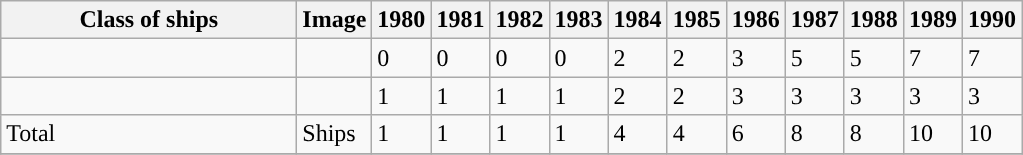<table class="wikitable sortable collapsible collapsed">
<tr>
<th style="width:29%;">Class of ships</th>
<th>Image</th>
<th>1980</th>
<th>1981</th>
<th>1982</th>
<th>1983</th>
<th>1984</th>
<th>1985</th>
<th>1986</th>
<th>1987</th>
<th>1988</th>
<th>1989</th>
<th>1990</th>
</tr>
<tr valign="top">
<td></td>
<td></td>
<td>0</td>
<td>0</td>
<td>0</td>
<td>0</td>
<td>2</td>
<td>2</td>
<td>3</td>
<td>5</td>
<td>5</td>
<td>7</td>
<td>7</td>
</tr>
<tr valign="top">
<td></td>
<td></td>
<td>1</td>
<td>1</td>
<td>1</td>
<td>1</td>
<td>2</td>
<td>2</td>
<td>3</td>
<td>3</td>
<td>3</td>
<td>3</td>
<td>3</td>
</tr>
<tr valign="top">
<td>Total</td>
<td>Ships</td>
<td>1</td>
<td>1</td>
<td>1</td>
<td>1</td>
<td>4</td>
<td>4</td>
<td>6</td>
<td>8</td>
<td>8</td>
<td>10</td>
<td>10</td>
</tr>
<tr>
</tr>
</table>
